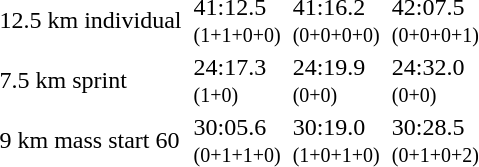<table>
<tr>
<td>12.5 km individual<br><em></em></td>
<td></td>
<td>41:12.5<br><small>(1+1+0+0)</small></td>
<td></td>
<td>41:16.2<br><small>(0+0+0+0)</small></td>
<td></td>
<td>42:07.5<br><small>(0+0+0+1)</small></td>
</tr>
<tr>
<td>7.5 km sprint<br><em></em></td>
<td></td>
<td>24:17.3<br><small>(1+0)</small></td>
<td></td>
<td>24:19.9<br><small>(0+0)</small></td>
<td></td>
<td>24:32.0<br><small>(0+0)</small></td>
</tr>
<tr>
<td>9 km mass start 60<br><em></em></td>
<td></td>
<td>30:05.6<br><small>(0+1+1+0)</small></td>
<td></td>
<td>30:19.0<br><small>(1+0+1+0)</small></td>
<td></td>
<td>30:28.5<br><small>(0+1+0+2)</small></td>
</tr>
</table>
